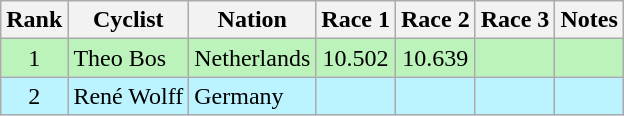<table class="wikitable sortable" style="text-align:center">
<tr>
<th>Rank</th>
<th>Cyclist</th>
<th>Nation</th>
<th>Race 1</th>
<th>Race 2</th>
<th>Race 3</th>
<th>Notes</th>
</tr>
<tr bgcolor=bbf3bb>
<td>1</td>
<td align=left>Theo Bos</td>
<td align=left>Netherlands</td>
<td>10.502</td>
<td>10.639</td>
<td></td>
<td></td>
</tr>
<tr bgcolor=bbf3ff>
<td>2</td>
<td align=left>René Wolff</td>
<td align=left>Germany</td>
<td></td>
<td></td>
<td></td>
<td></td>
</tr>
</table>
